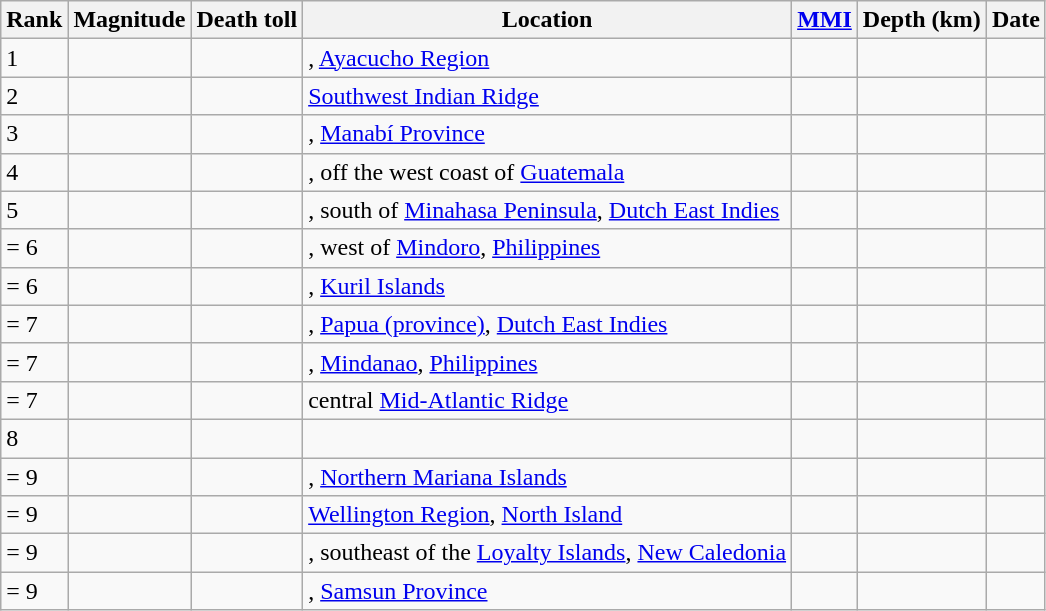<table class="sortable wikitable" style="font-size:100%;">
<tr>
<th>Rank</th>
<th>Magnitude</th>
<th>Death toll</th>
<th>Location</th>
<th><a href='#'>MMI</a></th>
<th>Depth (km)</th>
<th>Date</th>
</tr>
<tr>
<td>1</td>
<td></td>
<td></td>
<td>, <a href='#'>Ayacucho Region</a></td>
<td></td>
<td></td>
<td></td>
</tr>
<tr>
<td>2</td>
<td></td>
<td></td>
<td><a href='#'>Southwest Indian Ridge</a></td>
<td></td>
<td></td>
<td></td>
</tr>
<tr>
<td>3</td>
<td></td>
<td></td>
<td>, <a href='#'>Manabí Province</a></td>
<td></td>
<td></td>
<td></td>
</tr>
<tr>
<td>4</td>
<td></td>
<td></td>
<td>, off the west coast of <a href='#'>Guatemala</a></td>
<td></td>
<td></td>
<td></td>
</tr>
<tr>
<td>5</td>
<td></td>
<td></td>
<td>, south of <a href='#'>Minahasa Peninsula</a>, <a href='#'>Dutch East Indies</a></td>
<td></td>
<td></td>
<td></td>
</tr>
<tr>
<td>= 6</td>
<td></td>
<td></td>
<td>, west of <a href='#'>Mindoro</a>, <a href='#'>Philippines</a></td>
<td></td>
<td></td>
<td></td>
</tr>
<tr>
<td>= 6</td>
<td></td>
<td></td>
<td>, <a href='#'>Kuril Islands</a></td>
<td></td>
<td></td>
<td></td>
</tr>
<tr>
<td>= 7</td>
<td></td>
<td></td>
<td>, <a href='#'>Papua (province)</a>, <a href='#'>Dutch East Indies</a></td>
<td></td>
<td></td>
<td></td>
</tr>
<tr>
<td>= 7</td>
<td></td>
<td></td>
<td>, <a href='#'>Mindanao</a>, <a href='#'>Philippines</a></td>
<td></td>
<td></td>
<td></td>
</tr>
<tr>
<td>= 7</td>
<td></td>
<td></td>
<td>central <a href='#'>Mid-Atlantic Ridge</a></td>
<td></td>
<td></td>
<td></td>
</tr>
<tr>
<td>8</td>
<td></td>
<td></td>
<td></td>
<td></td>
<td></td>
<td></td>
</tr>
<tr>
<td>= 9</td>
<td></td>
<td></td>
<td>, <a href='#'>Northern Mariana Islands</a></td>
<td></td>
<td></td>
<td></td>
</tr>
<tr>
<td>= 9</td>
<td></td>
<td></td>
<td> <a href='#'>Wellington Region</a>, <a href='#'>North Island</a></td>
<td></td>
<td></td>
<td></td>
</tr>
<tr>
<td>= 9</td>
<td></td>
<td></td>
<td>, southeast of the <a href='#'>Loyalty Islands</a>, <a href='#'>New Caledonia</a></td>
<td></td>
<td></td>
<td></td>
</tr>
<tr>
<td>= 9</td>
<td></td>
<td></td>
<td>, <a href='#'>Samsun Province</a></td>
<td></td>
<td></td>
<td></td>
</tr>
</table>
